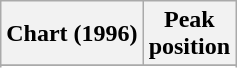<table class="wikitable sortable">
<tr>
<th scope="col">Chart (1996)</th>
<th scope="col">Peak<br>position</th>
</tr>
<tr>
</tr>
<tr>
</tr>
<tr>
</tr>
<tr>
</tr>
</table>
